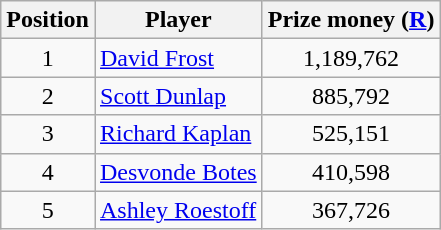<table class=wikitable>
<tr>
<th>Position</th>
<th>Player</th>
<th>Prize money (<a href='#'>R</a>)</th>
</tr>
<tr>
<td align=center>1</td>
<td> <a href='#'>David Frost</a></td>
<td align=center>1,189,762</td>
</tr>
<tr>
<td align=center>2</td>
<td> <a href='#'>Scott Dunlap</a></td>
<td align=center>885,792</td>
</tr>
<tr>
<td align=center>3</td>
<td> <a href='#'>Richard Kaplan</a></td>
<td align=center>525,151</td>
</tr>
<tr>
<td align=center>4</td>
<td> <a href='#'>Desvonde Botes</a></td>
<td align=center>410,598</td>
</tr>
<tr>
<td align=center>5</td>
<td> <a href='#'>Ashley Roestoff</a></td>
<td align=center>367,726</td>
</tr>
</table>
